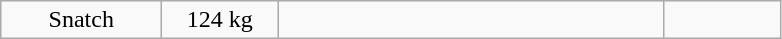<table class = "wikitable" style="text-align:center;">
<tr>
<td width=100>Snatch</td>
<td width=70>124 kg</td>
<td width=250 align=left></td>
<td width=70></td>
</tr>
</table>
